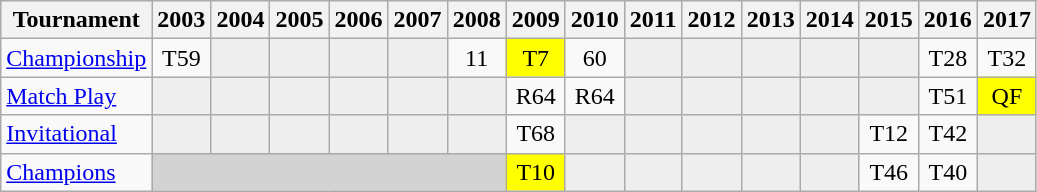<table class="wikitable" style="text-align:center;">
<tr>
<th>Tournament</th>
<th>2003</th>
<th>2004</th>
<th>2005</th>
<th>2006</th>
<th>2007</th>
<th>2008</th>
<th>2009</th>
<th>2010</th>
<th>2011</th>
<th>2012</th>
<th>2013</th>
<th>2014</th>
<th>2015</th>
<th>2016</th>
<th>2017</th>
</tr>
<tr>
<td align="left"><a href='#'>Championship</a></td>
<td>T59</td>
<td style="background:#eeeeee;"></td>
<td style="background:#eeeeee;"></td>
<td style="background:#eeeeee;"></td>
<td style="background:#eeeeee;"></td>
<td>11</td>
<td style="background:yellow;">T7</td>
<td>60</td>
<td style="background:#eeeeee;"></td>
<td style="background:#eeeeee;"></td>
<td style="background:#eeeeee;"></td>
<td style="background:#eeeeee;"></td>
<td style="background:#eeeeee;"></td>
<td>T28</td>
<td>T32</td>
</tr>
<tr>
<td align="left"><a href='#'>Match Play</a></td>
<td style="background:#eeeeee;"></td>
<td style="background:#eeeeee;"></td>
<td style="background:#eeeeee;"></td>
<td style="background:#eeeeee;"></td>
<td style="background:#eeeeee;"></td>
<td style="background:#eeeeee;"></td>
<td>R64</td>
<td>R64</td>
<td style="background:#eeeeee;"></td>
<td style="background:#eeeeee;"></td>
<td style="background:#eeeeee;"></td>
<td style="background:#eeeeee;"></td>
<td style="background:#eeeeee;"></td>
<td>T51</td>
<td style="background:yellow;">QF</td>
</tr>
<tr>
<td align="left"><a href='#'>Invitational</a></td>
<td style="background:#eeeeee;"></td>
<td style="background:#eeeeee;"></td>
<td style="background:#eeeeee;"></td>
<td style="background:#eeeeee;"></td>
<td style="background:#eeeeee;"></td>
<td style="background:#eeeeee;"></td>
<td>T68</td>
<td style="background:#eeeeee;"></td>
<td style="background:#eeeeee;"></td>
<td style="background:#eeeeee;"></td>
<td style="background:#eeeeee;"></td>
<td style="background:#eeeeee;"></td>
<td>T12</td>
<td>T42</td>
<td style="background:#eeeeee;"></td>
</tr>
<tr>
<td align="left"><a href='#'>Champions</a></td>
<td colspan=6 style="background:#D3D3D3;"></td>
<td style="background:yellow;">T10</td>
<td style="background:#eeeeee;"></td>
<td style="background:#eeeeee;"></td>
<td style="background:#eeeeee;"></td>
<td style="background:#eeeeee;"></td>
<td style="background:#eeeeee;"></td>
<td>T46</td>
<td>T40</td>
<td style="background:#eeeeee;"></td>
</tr>
</table>
